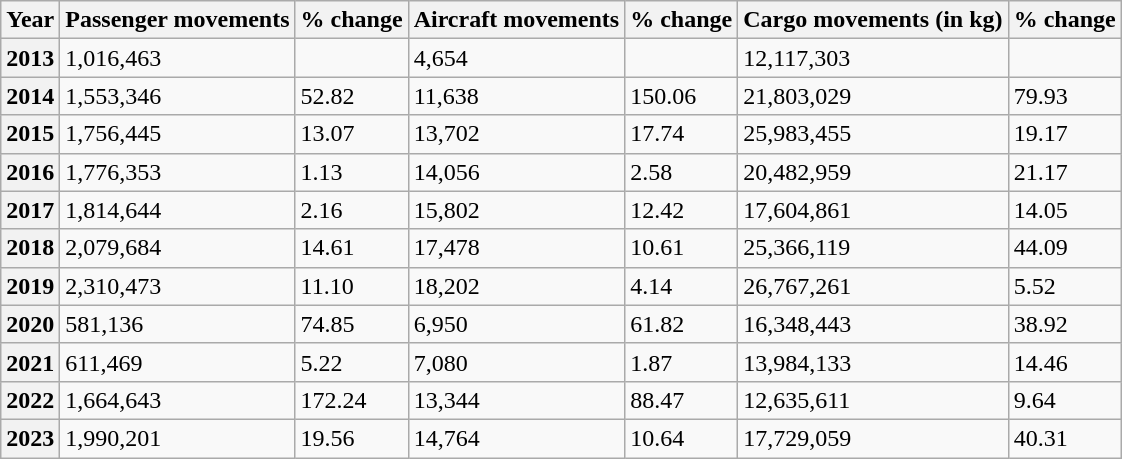<table class="wikitable sortable">
<tr>
<th>Year</th>
<th>Passenger movements</th>
<th>% change</th>
<th>Aircraft movements</th>
<th>% change</th>
<th>Cargo movements (in kg)</th>
<th>% change</th>
</tr>
<tr>
<th>2013</th>
<td>1,016,463</td>
<td></td>
<td>4,654</td>
<td></td>
<td>12,117,303</td>
<td></td>
</tr>
<tr>
<th>2014</th>
<td>1,553,346</td>
<td> 52.82</td>
<td>11,638</td>
<td> 150.06</td>
<td>21,803,029</td>
<td> 79.93</td>
</tr>
<tr>
<th>2015</th>
<td>1,756,445</td>
<td> 13.07</td>
<td>13,702</td>
<td> 17.74</td>
<td>25,983,455</td>
<td> 19.17</td>
</tr>
<tr>
<th>2016</th>
<td>1,776,353</td>
<td> 1.13</td>
<td>14,056</td>
<td> 2.58</td>
<td>20,482,959</td>
<td> 21.17</td>
</tr>
<tr>
<th>2017</th>
<td>1,814,644</td>
<td> 2.16</td>
<td>15,802</td>
<td> 12.42</td>
<td>17,604,861</td>
<td> 14.05</td>
</tr>
<tr>
<th>2018</th>
<td>2,079,684</td>
<td> 14.61</td>
<td>17,478</td>
<td> 10.61</td>
<td>25,366,119</td>
<td> 44.09</td>
</tr>
<tr>
<th>2019</th>
<td>2,310,473</td>
<td> 11.10</td>
<td>18,202</td>
<td> 4.14</td>
<td>26,767,261</td>
<td> 5.52</td>
</tr>
<tr>
<th>2020</th>
<td>581,136</td>
<td> 74.85</td>
<td>6,950</td>
<td> 61.82</td>
<td>16,348,443</td>
<td> 38.92</td>
</tr>
<tr>
<th>2021</th>
<td>611,469</td>
<td> 5.22</td>
<td>7,080</td>
<td> 1.87</td>
<td>13,984,133</td>
<td> 14.46</td>
</tr>
<tr>
<th>2022</th>
<td>1,664,643</td>
<td> 172.24</td>
<td>13,344</td>
<td> 88.47</td>
<td>12,635,611</td>
<td> 9.64</td>
</tr>
<tr>
<th>2023</th>
<td>1,990,201</td>
<td> 19.56</td>
<td>14,764</td>
<td> 10.64</td>
<td>17,729,059</td>
<td> 40.31</td>
</tr>
</table>
